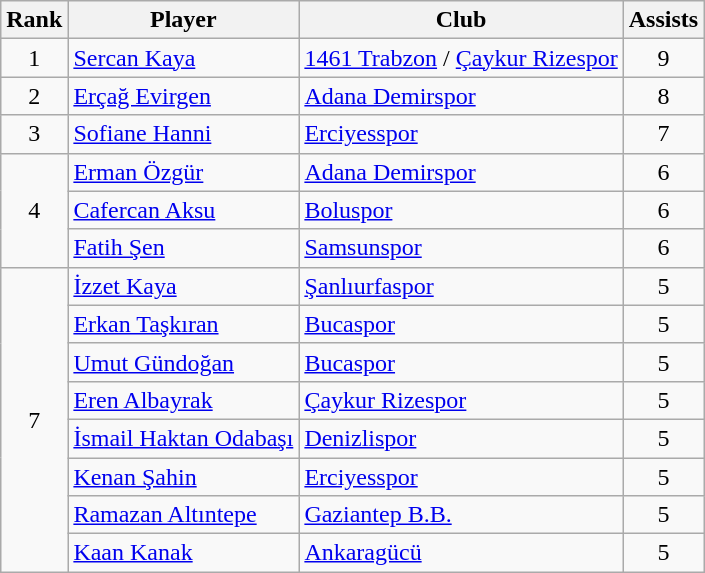<table class="wikitable" style="text-align:left">
<tr>
<th>Rank</th>
<th>Player</th>
<th>Club</th>
<th>Assists</th>
</tr>
<tr>
<td style="text-align:center;">1</td>
<td> <a href='#'>Sercan Kaya</a></td>
<td><a href='#'>1461 Trabzon</a> / <a href='#'>Çaykur Rizespor</a></td>
<td align=center>9</td>
</tr>
<tr>
<td style="text-align:center;">2</td>
<td> <a href='#'>Erçağ Evirgen</a></td>
<td><a href='#'>Adana Demirspor</a></td>
<td align=center>8</td>
</tr>
<tr>
<td style="text-align:center;">3</td>
<td> <a href='#'>Sofiane Hanni</a></td>
<td><a href='#'>Erciyesspor</a></td>
<td align=center>7</td>
</tr>
<tr>
<td rowspan="3" style="text-align:center;">4</td>
<td> <a href='#'>Erman Özgür</a></td>
<td><a href='#'>Adana Demirspor</a></td>
<td align=center>6</td>
</tr>
<tr>
<td> <a href='#'>Cafercan Aksu</a></td>
<td><a href='#'>Boluspor</a></td>
<td align=center>6</td>
</tr>
<tr>
<td> <a href='#'>Fatih Şen</a></td>
<td><a href='#'>Samsunspor</a></td>
<td align=center>6</td>
</tr>
<tr>
<td rowspan="8" style="text-align:center;">7</td>
<td> <a href='#'>İzzet Kaya</a></td>
<td><a href='#'>Şanlıurfaspor</a></td>
<td align=center>5</td>
</tr>
<tr>
<td> <a href='#'>Erkan Taşkıran</a></td>
<td><a href='#'>Bucaspor</a></td>
<td align=center>5</td>
</tr>
<tr>
<td> <a href='#'>Umut Gündoğan</a></td>
<td><a href='#'>Bucaspor</a></td>
<td align=center>5</td>
</tr>
<tr>
<td> <a href='#'>Eren Albayrak</a></td>
<td><a href='#'>Çaykur Rizespor</a></td>
<td align=center>5</td>
</tr>
<tr>
<td> <a href='#'>İsmail Haktan Odabaşı</a></td>
<td><a href='#'>Denizlispor</a></td>
<td align=center>5</td>
</tr>
<tr>
<td> <a href='#'>Kenan Şahin</a></td>
<td><a href='#'>Erciyesspor</a></td>
<td align=center>5</td>
</tr>
<tr>
<td> <a href='#'>Ramazan Altıntepe</a></td>
<td><a href='#'>Gaziantep B.B.</a></td>
<td align=center>5</td>
</tr>
<tr>
<td> <a href='#'>Kaan Kanak</a></td>
<td><a href='#'>Ankaragücü</a></td>
<td align=center>5</td>
</tr>
</table>
